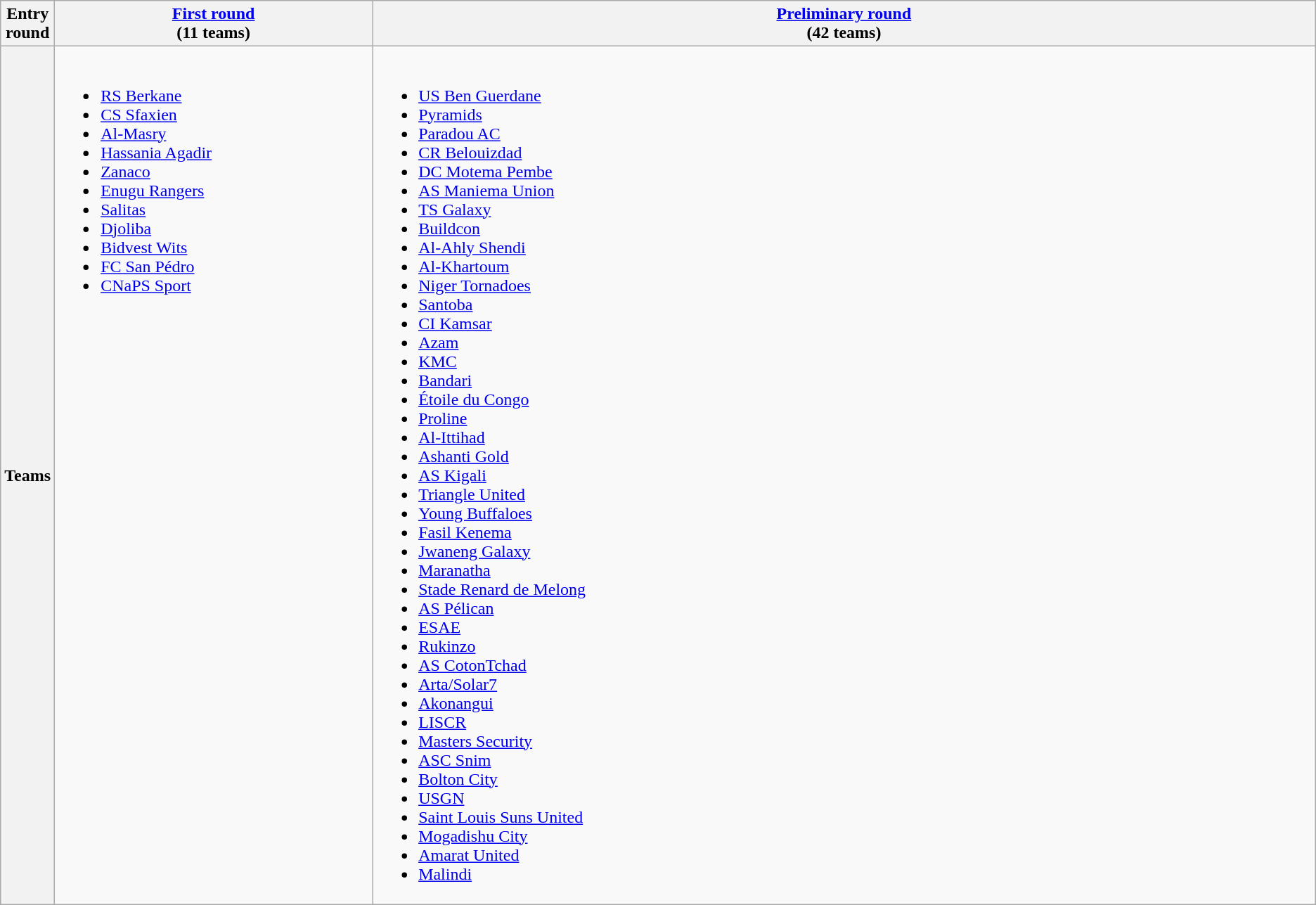<table class="wikitable">
<tr>
<th>Entry round</th>
<th width=25%><a href='#'>First round</a><br>(11 teams)</th>
<th width=75%><a href='#'>Preliminary round</a><br>(42 teams)</th>
</tr>
<tr>
<th>Teams</th>
<td valign=top><br><ul><li> <a href='#'>RS Berkane</a> </li><li> <a href='#'>CS Sfaxien</a> </li><li> <a href='#'>Al-Masry</a> </li><li> <a href='#'>Hassania Agadir</a> </li><li> <a href='#'>Zanaco</a> </li><li> <a href='#'>Enugu Rangers</a> </li><li> <a href='#'>Salitas</a> </li><li> <a href='#'>Djoliba</a> </li><li> <a href='#'>Bidvest Wits</a></li><li> <a href='#'>FC San Pédro</a></li><li> <a href='#'>CNaPS Sport</a></li></ul></td>
<td valign=top><br><ul><li> <a href='#'>US Ben Guerdane</a></li><li> <a href='#'>Pyramids</a></li><li> <a href='#'>Paradou AC</a></li><li> <a href='#'>CR Belouizdad</a></li><li> <a href='#'>DC Motema Pembe</a></li><li> <a href='#'>AS Maniema Union</a></li><li> <a href='#'>TS Galaxy</a></li><li> <a href='#'>Buildcon</a></li><li> <a href='#'>Al-Ahly Shendi</a></li><li> <a href='#'>Al-Khartoum</a></li><li> <a href='#'>Niger Tornadoes</a></li><li> <a href='#'>Santoba</a></li><li> <a href='#'>CI Kamsar</a></li><li> <a href='#'>Azam</a></li><li> <a href='#'>KMC</a></li><li> <a href='#'>Bandari</a></li><li> <a href='#'>Étoile du Congo</a></li><li> <a href='#'>Proline</a></li><li> <a href='#'>Al-Ittihad</a></li><li> <a href='#'>Ashanti Gold</a></li><li> <a href='#'>AS Kigali</a></li><li> <a href='#'>Triangle United</a></li><li> <a href='#'>Young Buffaloes</a></li><li> <a href='#'>Fasil Kenema</a></li><li> <a href='#'>Jwaneng Galaxy</a></li><li> <a href='#'>Maranatha</a></li><li> <a href='#'>Stade Renard de Melong</a></li><li> <a href='#'>AS Pélican</a></li><li> <a href='#'>ESAE</a></li><li> <a href='#'>Rukinzo</a></li><li> <a href='#'>AS CotonTchad</a></li><li> <a href='#'>Arta/Solar7</a></li><li> <a href='#'>Akonangui</a></li><li> <a href='#'>LISCR</a></li><li> <a href='#'>Masters Security</a></li><li> <a href='#'>ASC Snim</a></li><li> <a href='#'>Bolton City</a></li><li> <a href='#'>USGN</a></li><li> <a href='#'>Saint Louis Suns United</a></li><li> <a href='#'>Mogadishu City</a></li><li> <a href='#'>Amarat United</a></li><li> <a href='#'>Malindi</a></li></ul></td>
</tr>
</table>
